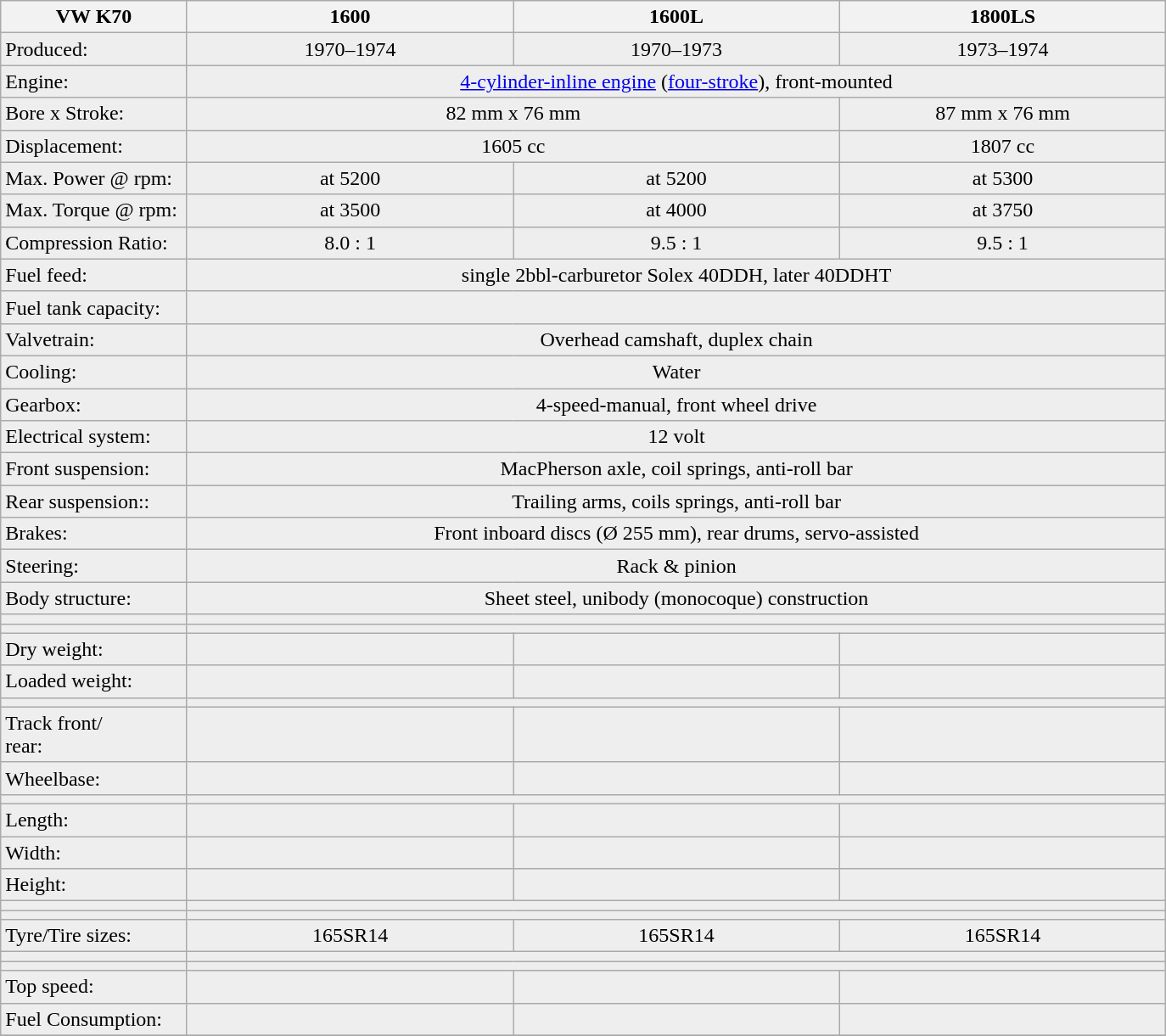<table class="wikitable">
<tr>
<th width="16%">VW K70</th>
<th width="28%">1600</th>
<th width="28%">1600L</th>
<th width="28%">1800LS</th>
</tr>
<tr style="background:#EEEEEE;">
<td>Produced: </td>
<td align="center">1970–1974</td>
<td align="center">1970–1973</td>
<td align="center">1973–1974</td>
</tr>
<tr style="background:#EEEEEE;">
<td>Engine: </td>
<td colspan="3" align="center"><a href='#'>4-cylinder-inline engine</a> (<a href='#'>four-stroke</a>), front-mounted</td>
</tr>
<tr style="background:#EEEEEE;">
<td>Bore x Stroke: </td>
<td colspan="2" align="center">82 mm x 76 mm</td>
<td align="center">87 mm x 76 mm</td>
</tr>
<tr style="background:#EEEEEE;">
<td>Displacement: </td>
<td colspan="2" align="center">1605 cc</td>
<td align="center">1807 cc</td>
</tr>
<tr style="background:#EEEEEE;">
<td>Max. Power @ rpm: </td>
<td align="center"> at 5200</td>
<td align="center"> at 5200</td>
<td align="center"> at 5300</td>
</tr>
<tr style="background:#EEEEEE;">
<td>Max. Torque @ rpm: </td>
<td align="center"> at 3500</td>
<td align="center"> at 4000</td>
<td align="center"> at 3750</td>
</tr>
<tr style="background:#EEEEEE;">
<td>Compression Ratio: </td>
<td align="center">8.0 : 1</td>
<td align="center">9.5 : 1</td>
<td align="center">9.5 : 1</td>
</tr>
<tr style="background:#EEEEEE;">
<td>Fuel feed: </td>
<td colspan="4" align="center">single 2bbl-carburetor Solex 40DDH, later 40DDHT</td>
</tr>
<tr style="background:#EEEEEE;">
<td>Fuel tank capacity: </td>
<td colspan="3" align="center"></td>
</tr>
<tr style="background:#EEEEEE;">
<td>Valvetrain: </td>
<td colspan="3" align="center">Overhead camshaft, duplex chain</td>
</tr>
<tr style="background:#EEEEEE;">
<td>Cooling: </td>
<td colspan="3" align="center">Water</td>
</tr>
<tr style="background:#EEEEEE;">
<td>Gearbox: </td>
<td colspan="3" align="center">4-speed-manual, front wheel drive</td>
</tr>
<tr style="background:#EEEEEE;">
<td>Electrical system: </td>
<td colspan="3" align="center">12 volt</td>
</tr>
<tr style="background:#EEEEEE;">
<td>Front suspension: </td>
<td colspan="3" align="center">MacPherson axle, coil springs, anti-roll bar</td>
</tr>
<tr style="background:#EEEEEE;">
<td>Rear suspension:: </td>
<td colspan="3" align="center">Trailing arms, coils springs, anti-roll bar</td>
</tr>
<tr style="background:#EEEEEE;">
<td>Brakes: </td>
<td colspan="3" align="center">Front inboard discs (Ø 255 mm), rear drums, servo-assisted</td>
</tr>
<tr style="background:#EEEEEE;">
<td>Steering: </td>
<td colspan="3" align="center">Rack & pinion</td>
</tr>
<tr style="background:#EEEEEE;">
<td>Body structure: </td>
<td colspan="3" align="center">Sheet steel, unibody (monocoque) construction</td>
</tr>
<tr style="background:#EEEEEE;">
<td></td>
<td colspan="3" align="center"></td>
</tr>
<tr style="background:#EEEEEE;">
<td></td>
<td colspan="3" align="center"></td>
</tr>
<tr style="background:#EEEEEE;">
<td>Dry weight: </td>
<td align="center"></td>
<td align="center"></td>
<td align="center"></td>
</tr>
<tr style="background:#EEEEEE;">
<td>Loaded weight: </td>
<td align="center"></td>
<td align="center"></td>
<td align="center"></td>
</tr>
<tr style="background:#EEEEEE;">
<td></td>
<td colspan="3" align="center"></td>
</tr>
<tr style="background:#EEEEEE;">
<td>Track front/<br>rear: </td>
<td align="center"> </td>
<td align="center"> </td>
<td align="center"> </td>
</tr>
<tr style="background:#EEEEEE;">
<td>Wheelbase: </td>
<td align="center"></td>
<td align="center"></td>
<td align="center"></td>
</tr>
<tr style="background:#EEEEEE;">
<td></td>
<td colspan="3" align="center"></td>
</tr>
<tr style="background:#EEEEEE;">
<td>Length: </td>
<td align="center"></td>
<td align="center"></td>
<td align="center"></td>
</tr>
<tr style="background:#EEEEEE;">
<td>Width: </td>
<td align="center"></td>
<td align="center"></td>
<td align="center"></td>
</tr>
<tr style="background:#EEEEEE;">
<td>Height: </td>
<td align="center"></td>
<td align="center"></td>
<td align="center"></td>
</tr>
<tr style="background:#EEEEEE;">
<td></td>
<td colspan="3" align="center"></td>
</tr>
<tr style="background:#EEEEEE;">
<td></td>
<td colspan="3" align="center"></td>
</tr>
<tr style="background:#EEEEEE;">
<td>Tyre/Tire sizes: </td>
<td align="center">165SR14</td>
<td align="center">165SR14</td>
<td align="center">165SR14</td>
</tr>
<tr style="background:#EEEEEE;">
<td></td>
<td colspan="3" align="center"></td>
</tr>
<tr style="background:#EEEEEE;">
<td></td>
<td colspan="3" align="center"></td>
</tr>
<tr style="background:#EEEEEE;">
<td>Top speed: </td>
<td align="center"></td>
<td align="center"></td>
<td align="center"></td>
</tr>
<tr style="background:#EEEEEE;">
<td>Fuel Consumption: </td>
<td align="center"></td>
<td align="center"></td>
<td align="center"></td>
</tr>
<tr style="background:#EEEEEE;">
</tr>
</table>
